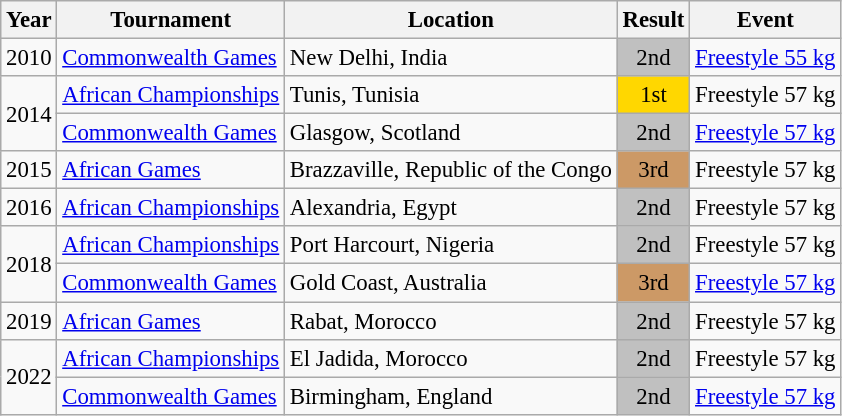<table class="wikitable" style="font-size:95%;">
<tr>
<th>Year</th>
<th>Tournament</th>
<th>Location</th>
<th>Result</th>
<th>Event</th>
</tr>
<tr>
<td>2010</td>
<td><a href='#'>Commonwealth Games</a></td>
<td>New Delhi, India</td>
<td align="center" bgcolor="silver">2nd</td>
<td><a href='#'>Freestyle 55 kg</a></td>
</tr>
<tr>
<td rowspan=2>2014</td>
<td><a href='#'>African Championships</a></td>
<td>Tunis, Tunisia</td>
<td align="center" bgcolor="gold">1st</td>
<td>Freestyle 57 kg</td>
</tr>
<tr>
<td><a href='#'>Commonwealth Games</a></td>
<td>Glasgow, Scotland</td>
<td align="center" bgcolor="silver">2nd</td>
<td><a href='#'>Freestyle 57 kg</a></td>
</tr>
<tr>
<td>2015</td>
<td><a href='#'>African Games</a></td>
<td>Brazzaville, Republic of the Congo</td>
<td align="center" bgcolor="cc9966">3rd</td>
<td>Freestyle 57 kg</td>
</tr>
<tr>
<td>2016</td>
<td><a href='#'>African Championships</a></td>
<td>Alexandria, Egypt</td>
<td align="center" bgcolor="silver">2nd</td>
<td>Freestyle 57 kg</td>
</tr>
<tr>
<td rowspan=2>2018</td>
<td><a href='#'>African Championships</a></td>
<td>Port Harcourt, Nigeria</td>
<td align="center" bgcolor="silver">2nd</td>
<td>Freestyle 57 kg</td>
</tr>
<tr>
<td><a href='#'>Commonwealth Games</a></td>
<td>Gold Coast, Australia</td>
<td align="center" bgcolor="cc9966">3rd</td>
<td><a href='#'>Freestyle 57 kg</a></td>
</tr>
<tr>
<td>2019</td>
<td><a href='#'>African Games</a></td>
<td>Rabat, Morocco</td>
<td align="center" bgcolor="silver">2nd</td>
<td>Freestyle 57 kg</td>
</tr>
<tr>
<td rowspan=2>2022</td>
<td><a href='#'>African Championships</a></td>
<td>El Jadida, Morocco</td>
<td align="center" bgcolor="silver">2nd</td>
<td>Freestyle 57 kg</td>
</tr>
<tr>
<td><a href='#'>Commonwealth Games</a></td>
<td>Birmingham, England</td>
<td align="center" bgcolor="silver">2nd</td>
<td><a href='#'>Freestyle 57 kg</a></td>
</tr>
</table>
